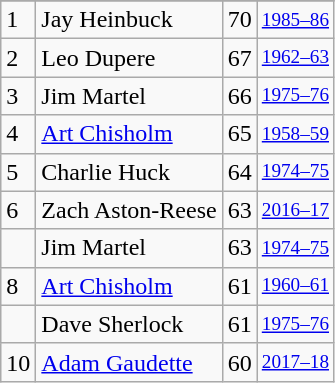<table class="wikitable">
<tr>
</tr>
<tr>
<td>1</td>
<td>Jay Heinbuck</td>
<td>70</td>
<td style="font-size:80%;"><a href='#'>1985–86</a></td>
</tr>
<tr>
<td>2</td>
<td>Leo Dupere</td>
<td>67</td>
<td style="font-size:80%;"><a href='#'>1962–63</a></td>
</tr>
<tr>
<td>3</td>
<td>Jim Martel</td>
<td>66</td>
<td style="font-size:80%;"><a href='#'>1975–76</a></td>
</tr>
<tr>
<td>4</td>
<td><a href='#'>Art Chisholm</a></td>
<td>65</td>
<td style="font-size:80%;"><a href='#'>1958–59</a></td>
</tr>
<tr>
<td>5</td>
<td>Charlie Huck</td>
<td>64</td>
<td style="font-size:80%;"><a href='#'>1974–75</a></td>
</tr>
<tr>
<td>6</td>
<td>Zach Aston-Reese</td>
<td>63</td>
<td style="font-size:80%;"><a href='#'>2016–17</a></td>
</tr>
<tr>
<td></td>
<td>Jim Martel</td>
<td>63</td>
<td style="font-size:80%;"><a href='#'>1974–75</a></td>
</tr>
<tr>
<td>8</td>
<td><a href='#'>Art Chisholm</a></td>
<td>61</td>
<td style="font-size:80%;"><a href='#'>1960–61</a></td>
</tr>
<tr>
<td></td>
<td>Dave Sherlock</td>
<td>61</td>
<td style="font-size:80%;"><a href='#'>1975–76</a></td>
</tr>
<tr>
<td>10</td>
<td><a href='#'>Adam Gaudette</a></td>
<td>60</td>
<td style="font-size:80%;"><a href='#'>2017–18</a></td>
</tr>
</table>
